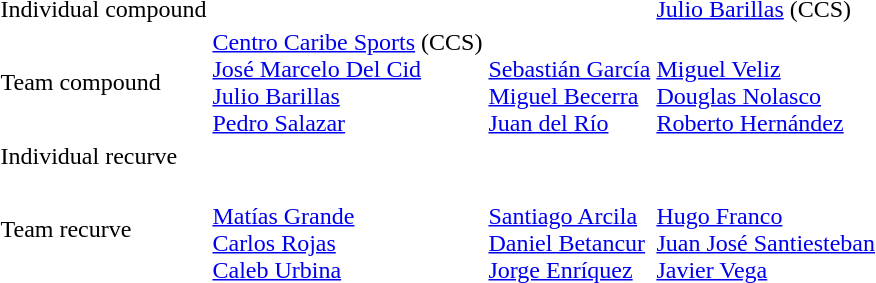<table>
<tr>
<td>Individual compound</td>
<td></td>
<td></td>
<td><a href='#'>Julio Barillas</a> (CCS)</td>
</tr>
<tr>
<td>Team compound</td>
<td><a href='#'>Centro Caribe Sports</a> (CCS)<br><a href='#'>José Marcelo Del Cid</a><br><a href='#'>Julio Barillas</a><br><a href='#'>Pedro Salazar</a></td>
<td><br><a href='#'>Sebastián García</a><br><a href='#'>Miguel Becerra</a><br><a href='#'>Juan del Río</a></td>
<td><br><a href='#'>Miguel Veliz</a><br><a href='#'>Douglas Nolasco</a><br><a href='#'>Roberto Hernández</a></td>
</tr>
<tr>
<td>Individual recurve</td>
<td></td>
<td></td>
<td></td>
</tr>
<tr>
<td>Team recurve</td>
<td><br><a href='#'>Matías Grande</a><br><a href='#'>Carlos Rojas</a><br><a href='#'>Caleb Urbina</a></td>
<td><br><a href='#'>Santiago Arcila</a><br><a href='#'>Daniel Betancur</a><br><a href='#'>Jorge Enríquez</a></td>
<td><br><a href='#'>Hugo Franco</a><br><a href='#'>Juan José Santiesteban</a><br><a href='#'>Javier Vega</a></td>
</tr>
</table>
